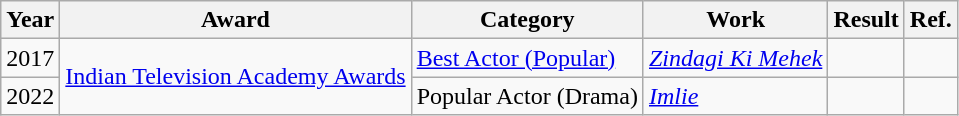<table class="wikitable">
<tr>
<th>Year</th>
<th>Award</th>
<th>Category</th>
<th>Work</th>
<th>Result</th>
<th>Ref.</th>
</tr>
<tr>
<td>2017</td>
<td rowspan="2"><a href='#'>Indian Television Academy Awards</a></td>
<td><a href='#'>Best Actor (Popular)</a></td>
<td><em><a href='#'>Zindagi Ki Mehek</a></em></td>
<td></td>
<td></td>
</tr>
<tr>
<td>2022</td>
<td>Popular Actor (Drama)</td>
<td><em><a href='#'>Imlie</a></em></td>
<td></td>
<td></td>
</tr>
</table>
